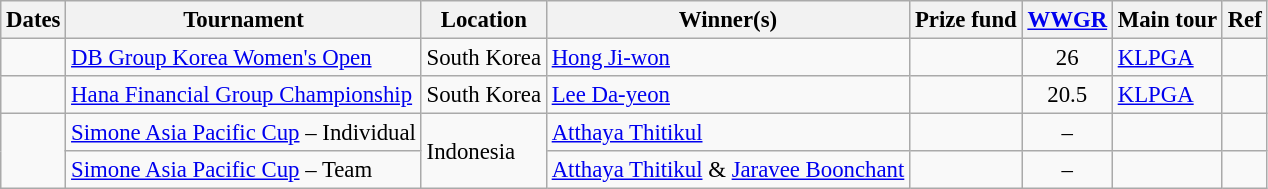<table class="wikitable" style="font-size:95%;">
<tr>
<th>Dates</th>
<th>Tournament</th>
<th>Location</th>
<th>Winner(s)</th>
<th>Prize fund</th>
<th><a href='#'>WWGR</a></th>
<th>Main tour</th>
<th>Ref</th>
</tr>
<tr>
<td></td>
<td><a href='#'>DB Group Korea Women's Open</a></td>
<td>South Korea</td>
<td> <a href='#'>Hong Ji-won</a></td>
<td align=right></td>
<td align=center>26</td>
<td><a href='#'>KLPGA</a></td>
<td></td>
</tr>
<tr>
<td></td>
<td><a href='#'>Hana Financial Group Championship</a></td>
<td>South Korea</td>
<td> <a href='#'>Lee Da-yeon</a></td>
<td align=right></td>
<td align=center>20.5</td>
<td><a href='#'>KLPGA</a></td>
<td></td>
</tr>
<tr>
<td rowspan=2></td>
<td><a href='#'>Simone Asia Pacific Cup</a> – Individual</td>
<td rowspan=2>Indonesia</td>
<td> <a href='#'>Atthaya Thitikul</a></td>
<td align=right></td>
<td align=center>–</td>
<td></td>
<td></td>
</tr>
<tr>
<td><a href='#'>Simone Asia Pacific Cup</a> – Team</td>
<td> <a href='#'>Atthaya Thitikul</a> & <a href='#'>Jaravee Boonchant</a></td>
<td align=right></td>
<td align=center>–</td>
<td></td>
<td></td>
</tr>
</table>
